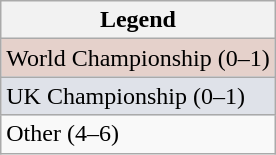<table class="wikitable">
<tr>
<th>Legend</th>
</tr>
<tr style="background:#e5d1cb;">
<td>World Championship (0–1)</td>
</tr>
<tr style="background:#dfe2e9;">
<td>UK Championship (0–1)</td>
</tr>
<tr bgcolor=>
<td>Other (4–6)</td>
</tr>
</table>
